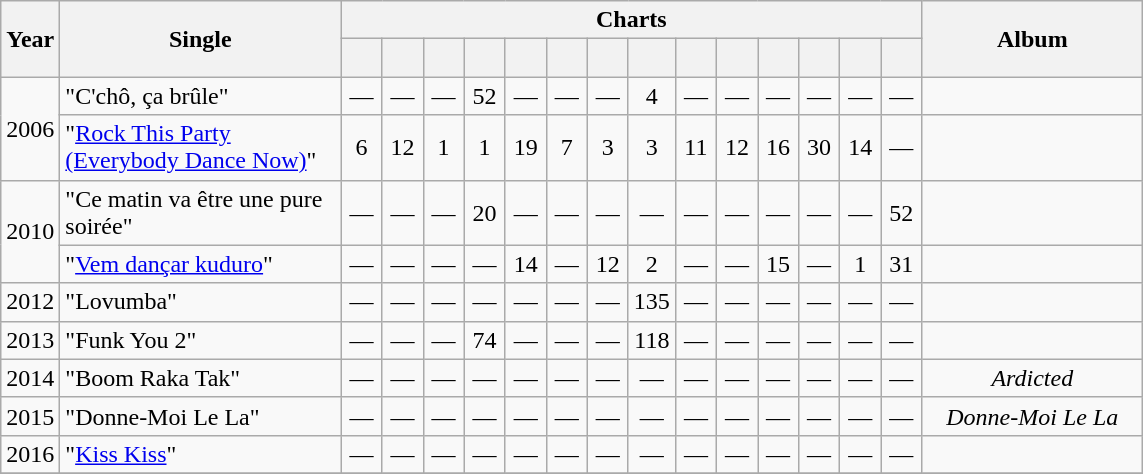<table class="wikitable">
<tr>
<th align="center" rowspan="2" width="5">Year</th>
<th align="center" rowspan="2" width="180">Single</th>
<th align="center" colspan="14" width="10">Charts</th>
<th align="center" rowspan="2" width="140">Album</th>
</tr>
<tr>
<th width="20"></th>
<th width="20"></th>
<th width="20"></th>
<th width="20"></th>
<th width="20"></th>
<th width="20"></th>
<th width="20"></th>
<th width="20"><br></th>
<th width="20"></th>
<th width="20"></th>
<th width="20"></th>
<th width="20"></th>
<th width="20"></th>
<th width="20"></th>
</tr>
<tr>
<td align="center" rowspan=2>2006</td>
<td>"C'chô, ça brûle" <br></td>
<td align="center">—</td>
<td align="center">—</td>
<td align="center">—</td>
<td align="center">52</td>
<td align="center">—</td>
<td align="center">—</td>
<td align="center">—</td>
<td align="center">4</td>
<td align="center">—</td>
<td align="center">—</td>
<td align="center">—</td>
<td align="center">—</td>
<td align="center">—</td>
<td align="center">—</td>
<td align="center"></td>
</tr>
<tr>
<td>"<a href='#'>Rock This Party (Everybody Dance Now)</a>" <br></td>
<td align="center">6</td>
<td align="center">12</td>
<td align="center">1</td>
<td align="center">1</td>
<td align="center">19</td>
<td align="center">7</td>
<td align="center">3</td>
<td align="center">3</td>
<td align="center">11</td>
<td align="center">12</td>
<td align="center">16</td>
<td align="center">30</td>
<td align="center">14</td>
<td align="center">—</td>
<td align="center"></td>
</tr>
<tr>
<td align="center" rowspan=2>2010</td>
<td>"Ce matin va être une pure soirée" <br></td>
<td align="center">—</td>
<td align="center">—</td>
<td align="center">—</td>
<td align="center">20</td>
<td align="center">—</td>
<td align="center">—</td>
<td align="center">—</td>
<td align="center">—</td>
<td align="center">—</td>
<td align="center">—</td>
<td align="center">—</td>
<td align="center">—</td>
<td align="center">—</td>
<td align="center">52</td>
<td align="center"></td>
</tr>
<tr>
<td>"<a href='#'>Vem dançar kuduro</a>" <br></td>
<td align="center">—</td>
<td align="center">—</td>
<td align="center">—</td>
<td align="center">—</td>
<td align="center">14</td>
<td align="center">—</td>
<td align="center">12</td>
<td align="center">2</td>
<td align="center">—</td>
<td align="center">—</td>
<td align="center">15</td>
<td align="center">—</td>
<td align="center">1</td>
<td align="center">31</td>
<td align="center"></td>
</tr>
<tr>
<td align="center" rowspan=1>2012</td>
<td>"Lovumba" <br></td>
<td align="center">—</td>
<td align="center">—</td>
<td align="center">—</td>
<td align="center">—</td>
<td align="center">—</td>
<td align="center">—</td>
<td align="center">—</td>
<td align="center">135</td>
<td align="center">—</td>
<td align="center">—</td>
<td align="center">—</td>
<td align="center">—</td>
<td align="center">—</td>
<td align="center">—</td>
<td align="center"></td>
</tr>
<tr>
<td align="center" rowspan=1>2013</td>
<td>"Funk You 2"<br></td>
<td align="center">—</td>
<td align="center">—</td>
<td align="center">—</td>
<td align="center">74</td>
<td align="center">—</td>
<td align="center">—</td>
<td align="center">—</td>
<td align="center">118</td>
<td align="center">—</td>
<td align="center">—</td>
<td align="center">—</td>
<td align="center">—</td>
<td align="center">—</td>
<td align="center">—</td>
<td align="center"></td>
</tr>
<tr>
<td align="center">2014</td>
<td>"Boom Raka Tak" <br></td>
<td align="center">—</td>
<td align="center">—</td>
<td align="center">—</td>
<td align="center">—</td>
<td align="center">—</td>
<td align="center">—</td>
<td align="center">—</td>
<td align="center">—</td>
<td align="center">—</td>
<td align="center">—</td>
<td align="center">—</td>
<td align="center">—</td>
<td align="center">—</td>
<td align="center">—</td>
<td align="center"><em>Ardicted</em></td>
</tr>
<tr>
<td align="center">2015</td>
<td>"Donne-Moi Le La" <br></td>
<td align="center">—</td>
<td align="center">—</td>
<td align="center">—</td>
<td align="center">—</td>
<td align="center">—</td>
<td align="center">—</td>
<td align="center">—</td>
<td align="center">—</td>
<td align="center">—</td>
<td align="center">—</td>
<td align="center">—</td>
<td align="center">—</td>
<td align="center">—</td>
<td align="center">—</td>
<td align="center"><em>Donne-Moi Le La</em></td>
</tr>
<tr>
<td align="center">2016</td>
<td>"<a href='#'>Kiss Kiss</a>" <br></td>
<td align="center">—</td>
<td align="center">—</td>
<td align="center">—</td>
<td align="center">—</td>
<td align="center">—</td>
<td align="center">—</td>
<td align="center">—</td>
<td align="center">—</td>
<td align="center">—</td>
<td align="center">—</td>
<td align="center">—</td>
<td align="center">—</td>
<td align="center">—</td>
<td align="center">—</td>
<td align="center"></td>
</tr>
<tr>
</tr>
</table>
